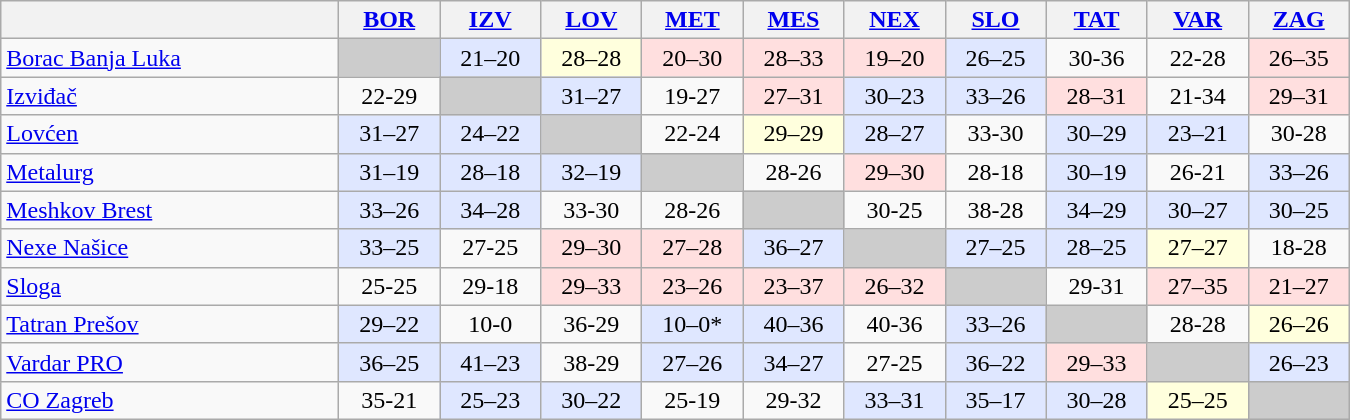<table class="wikitable" style="text-align: center;" width="900">
<tr>
<th></th>
<th width=60> <a href='#'>BOR</a></th>
<th width=60> <a href='#'>IZV</a></th>
<th width=60> <a href='#'>LOV</a></th>
<th width=60> <a href='#'>MET</a></th>
<th width=60> <a href='#'>MES</a></th>
<th width=60> <a href='#'>NEX</a></th>
<th width=60> <a href='#'>SLO</a></th>
<th width=60> <a href='#'>TAT</a></th>
<th width="60"> <a href='#'>VAR</a></th>
<th width=60> <a href='#'>ZAG</a></th>
</tr>
<tr>
<td style="text-align: left;"> <a href='#'>Borac Banja Luka</a></td>
<td bgcolor=#CCCCCC> </td>
<td bgcolor=#DFE7FF>21–20</td>
<td bgcolor=#FFFFDD>28–28</td>
<td bgcolor=#FFDFDF>20–30</td>
<td bgcolor=#FFDFDF>28–33</td>
<td bgcolor=#FFDFDF>19–20</td>
<td bgcolor=#DFE7FF>26–25</td>
<td>30-36</td>
<td>22-28</td>
<td bgcolor=#FFDFDF>26–35</td>
</tr>
<tr>
<td style="text-align: left;"> <a href='#'>Izviđač</a></td>
<td>22-29</td>
<td bgcolor=#CCCCCC> </td>
<td bgcolor=#DFE7FF>31–27</td>
<td>19-27</td>
<td bgcolor=#FFDFDF>27–31</td>
<td bgcolor=#DFE7FF>30–23</td>
<td bgcolor=#DFE7FF>33–26</td>
<td bgcolor=#FFDFDF>28–31</td>
<td>21-34</td>
<td bgcolor=#FFDFDF>29–31</td>
</tr>
<tr>
<td style="text-align: left;"> <a href='#'>Lovćen</a></td>
<td bgcolor=#DFE7FF>31–27</td>
<td bgcolor=#DFE7FF>24–22</td>
<td bgcolor=#CCCCCC> </td>
<td>22-24</td>
<td bgcolor=#FFFFDD>29–29</td>
<td bgcolor=#DFE7FF>28–27</td>
<td>33-30</td>
<td bgcolor=#DFE7FF>30–29</td>
<td bgcolor=#DFE7FF>23–21</td>
<td>30-28</td>
</tr>
<tr>
<td style="text-align: left;"> <a href='#'>Metalurg</a></td>
<td bgcolor=#DFE7FF>31–19</td>
<td bgcolor=#DFE7FF>28–18</td>
<td bgcolor=#DFE7FF>32–19</td>
<td bgcolor=#CCCCCC> </td>
<td>28-26</td>
<td bgcolor=#FFDFDF>29–30</td>
<td>28-18</td>
<td bgcolor=#DFE7FF>30–19</td>
<td>26-21</td>
<td bgcolor=#DFE7FF>33–26</td>
</tr>
<tr>
<td style="text-align: left;"> <a href='#'>Meshkov Brest</a></td>
<td bgcolor=#DFE7FF>33–26</td>
<td bgcolor=#DFE7FF>34–28</td>
<td>33-30</td>
<td>28-26</td>
<td bgcolor=#CCCCCC> </td>
<td>30-25</td>
<td>38-28</td>
<td bgcolor=#DFE7FF>34–29</td>
<td bgcolor=#DFE7FF>30–27</td>
<td bgcolor=#DFE7FF>30–25</td>
</tr>
<tr>
<td style="text-align: left;"> <a href='#'>Nexe Našice</a></td>
<td bgcolor=#DFE7FF>33–25</td>
<td>27-25</td>
<td bgcolor=#FFDFDF>29–30</td>
<td bgcolor=#FFDFDF>27–28</td>
<td bgcolor=#DFE7FF>36–27</td>
<td bgcolor=#CCCCCC> </td>
<td bgcolor=#DFE7FF>27–25</td>
<td bgcolor=#DFE7FF>28–25</td>
<td bgcolor=#FFFFDD>27–27</td>
<td>18-28</td>
</tr>
<tr>
<td style="text-align: left;"> <a href='#'>Sloga</a></td>
<td>25-25</td>
<td>29-18</td>
<td bgcolor=#FFDFDF>29–33</td>
<td bgcolor=#FFDFDF>23–26</td>
<td bgcolor=#FFDFDF>23–37</td>
<td bgcolor=#FFDFDF>26–32</td>
<td bgcolor=#CCCCCC> </td>
<td>29-31</td>
<td bgcolor=#FFDFDF>27–35</td>
<td bgcolor=#FFDFDF>21–27</td>
</tr>
<tr>
<td style="text-align: left;"> <a href='#'>Tatran Prešov</a></td>
<td bgcolor=#DFE7FF>29–22</td>
<td>10-0</td>
<td>36-29</td>
<td bgcolor=#DFE7FF>10–0*</td>
<td bgcolor=#DFE7FF>40–36</td>
<td>40-36</td>
<td bgcolor=#DFE7FF>33–26</td>
<td bgcolor=#CCCCCC> </td>
<td>28-28</td>
<td bgcolor=#FFFFDD>26–26</td>
</tr>
<tr>
<td style="text-align: left;"> <a href='#'>Vardar PRO</a></td>
<td bgcolor=#DFE7FF>36–25</td>
<td bgcolor=#DFE7FF>41–23</td>
<td>38-29</td>
<td bgcolor=#DFE7FF>27–26</td>
<td bgcolor=#DFE7FF>34–27</td>
<td>27-25</td>
<td bgcolor=#DFE7FF>36–22</td>
<td bgcolor=#FFDFDF>29–33</td>
<td bgcolor=#CCCCCC> </td>
<td bgcolor=#DFE7FF>26–23</td>
</tr>
<tr>
<td style="text-align: left;"> <a href='#'>CO Zagreb</a></td>
<td>35-21</td>
<td bgcolor=#DFE7FF>25–23</td>
<td bgcolor=#DFE7FF>30–22</td>
<td>25-19</td>
<td>29-32</td>
<td bgcolor=#DFE7FF>33–31</td>
<td bgcolor=#DFE7FF>35–17</td>
<td bgcolor=#DFE7FF>30–28</td>
<td bgcolor=#FFFFDD>25–25</td>
<td bgcolor=#CCCCCC> </td>
</tr>
</table>
